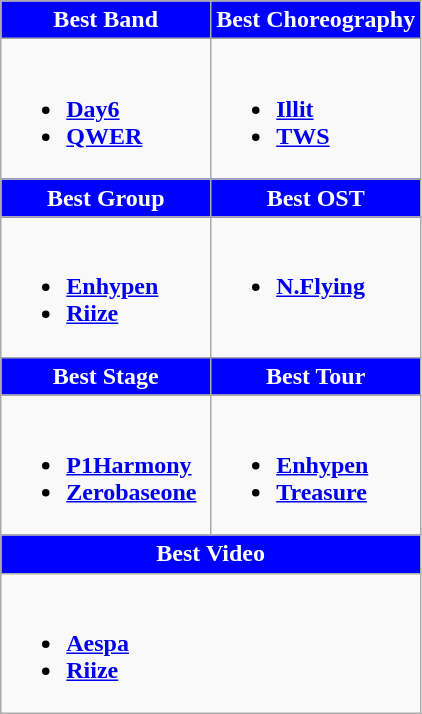<table class="wikitable">
<tr>
<th scope="col" style="background:blue; color:white; width:50%">Best Band</th>
<th scope="col" style="background:blue; color:white; width:50%">Best Choreography</th>
</tr>
<tr>
<td style="vertical-align:top"><br><ul><li><strong><a href='#'>Day6</a></strong></li><li><strong><a href='#'>QWER</a></strong></li></ul></td>
<td style="vertical-align:top"><br><ul><li><strong><a href='#'>Illit</a></strong></li><li><strong><a href='#'>TWS</a></strong></li></ul></td>
</tr>
<tr>
<th scope="col" style="background:blue; color:white; width:50%">Best Group</th>
<th scope="col" style="background:blue; color:white; width:50%">Best OST</th>
</tr>
<tr>
<td style="vertical-align:top"><br><ul><li><strong><a href='#'>Enhypen</a></strong></li><li><strong><a href='#'>Riize</a></strong></li></ul></td>
<td style="vertical-align:top"><br><ul><li><strong><a href='#'>N.Flying</a></strong></li></ul></td>
</tr>
<tr>
<th scope="col" style="background:blue; color:white; width:50%">Best Stage</th>
<th scope="col" style="background:blue; color:white; width:50%">Best Tour</th>
</tr>
<tr>
<td style="vertical-align:top"><br><ul><li><strong><a href='#'>P1Harmony</a></strong></li><li><strong><a href='#'>Zerobaseone</a></strong></li></ul></td>
<td style="vertical-align:top"><br><ul><li><strong><a href='#'>Enhypen</a></strong></li><li><strong><a href='#'>Treasure</a></strong></li></ul></td>
</tr>
<tr>
<th colspan="2" scope="col" style="background:blue; color:white; width:100%">Best Video</th>
</tr>
<tr>
<td colspan="2" style="vertical-align:top"><br><ul><li><strong><a href='#'>Aespa</a></strong></li><li><strong><a href='#'>Riize</a></strong></li></ul></td>
</tr>
</table>
